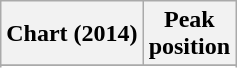<table class="wikitable sortable plainrowheaers">
<tr>
<th>Chart (2014)</th>
<th>Peak<br>position</th>
</tr>
<tr>
</tr>
<tr>
</tr>
</table>
